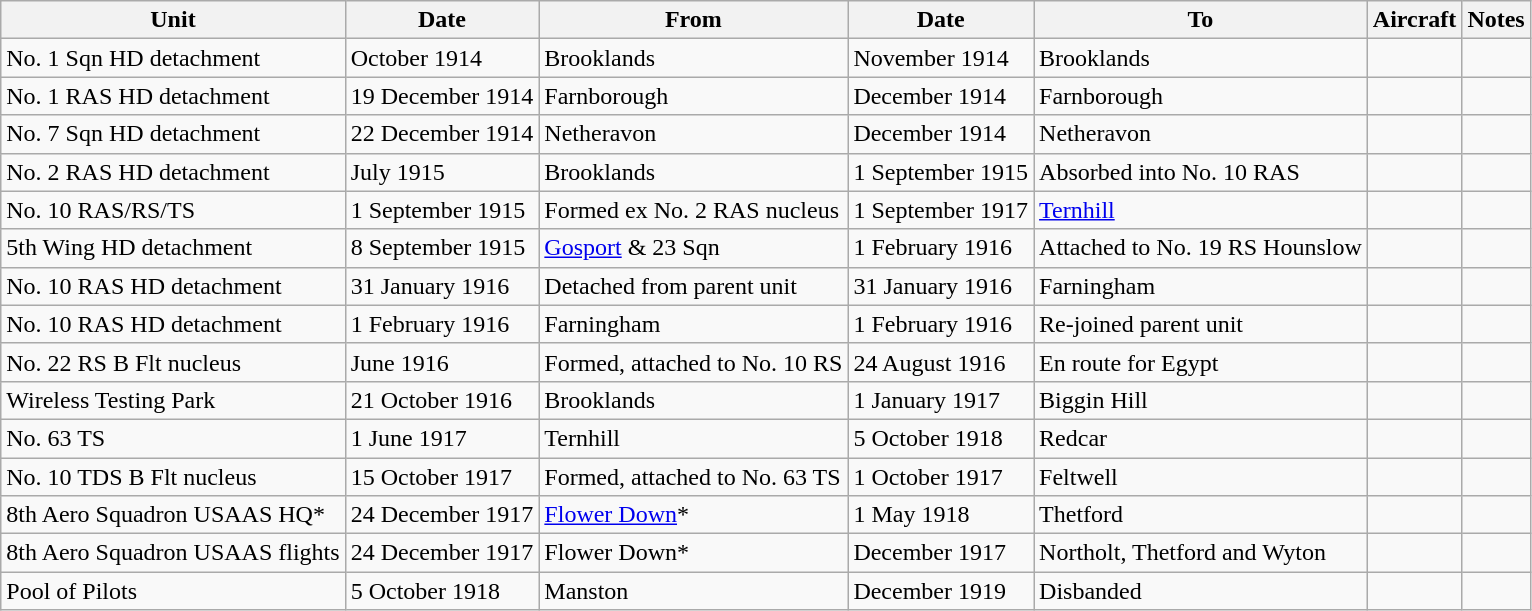<table class="wikitable">
<tr>
<th>Unit</th>
<th>Date</th>
<th>From</th>
<th>Date</th>
<th>To</th>
<th>Aircraft</th>
<th>Notes</th>
</tr>
<tr>
<td>No. 1 Sqn HD detachment</td>
<td>October 1914</td>
<td>Brooklands</td>
<td>November 1914</td>
<td>Brooklands</td>
<td></td>
<td></td>
</tr>
<tr>
<td>No. 1 RAS HD detachment</td>
<td>19 December 1914</td>
<td>Farnborough</td>
<td>December 1914</td>
<td>Farnborough</td>
<td></td>
<td></td>
</tr>
<tr>
<td>No. 7 Sqn HD detachment</td>
<td>22 December 1914</td>
<td>Netheravon</td>
<td>December 1914</td>
<td>Netheravon</td>
<td></td>
<td></td>
</tr>
<tr>
<td>No. 2 RAS HD detachment</td>
<td>July 1915</td>
<td>Brooklands</td>
<td>1 September 1915</td>
<td>Absorbed into No. 10 RAS</td>
<td></td>
<td></td>
</tr>
<tr>
<td>No. 10 RAS/RS/TS</td>
<td>1 September 1915</td>
<td>Formed ex No. 2 RAS nucleus</td>
<td>1 September 1917</td>
<td><a href='#'>Ternhill</a></td>
<td></td>
<td></td>
</tr>
<tr>
<td>5th Wing HD detachment</td>
<td>8 September 1915</td>
<td><a href='#'>Gosport</a> & 23 Sqn</td>
<td>1 February 1916</td>
<td>Attached to No. 19 RS Hounslow</td>
<td></td>
<td></td>
</tr>
<tr>
<td>No. 10 RAS HD detachment</td>
<td>31 January 1916</td>
<td>Detached from parent unit</td>
<td>31 January 1916</td>
<td>Farningham</td>
<td></td>
<td></td>
</tr>
<tr>
<td>No. 10 RAS HD detachment</td>
<td>1 February 1916</td>
<td>Farningham</td>
<td>1 February 1916</td>
<td>Re-joined parent unit</td>
<td></td>
<td></td>
</tr>
<tr>
<td>No. 22 RS B Flt nucleus</td>
<td>June 1916</td>
<td>Formed, attached to No. 10 RS</td>
<td>24 August 1916</td>
<td>En route for Egypt</td>
<td></td>
<td></td>
</tr>
<tr>
<td>Wireless Testing Park</td>
<td>21 October 1916</td>
<td>Brooklands</td>
<td>1 January 1917</td>
<td>Biggin Hill</td>
<td></td>
<td></td>
</tr>
<tr>
<td>No. 63 TS</td>
<td>1 June 1917</td>
<td>Ternhill</td>
<td>5 October 1918</td>
<td>Redcar</td>
<td></td>
<td></td>
</tr>
<tr>
<td>No. 10 TDS B Flt nucleus</td>
<td>15 October 1917</td>
<td>Formed, attached to No. 63 TS</td>
<td>1 October 1917</td>
<td>Feltwell</td>
<td></td>
<td></td>
</tr>
<tr>
<td>8th Aero Squadron USAAS HQ*</td>
<td>24 December 1917</td>
<td><a href='#'>Flower Down</a>*</td>
<td>1 May 1918</td>
<td>Thetford</td>
<td></td>
<td></td>
</tr>
<tr>
<td>8th Aero Squadron USAAS flights</td>
<td>24 December 1917</td>
<td>Flower Down*</td>
<td>December 1917</td>
<td>Northolt, Thetford and Wyton</td>
<td></td>
<td></td>
</tr>
<tr>
<td>Pool of Pilots</td>
<td>5 October 1918</td>
<td>Manston</td>
<td>December 1919</td>
<td>Disbanded</td>
<td></td>
<td></td>
</tr>
</table>
